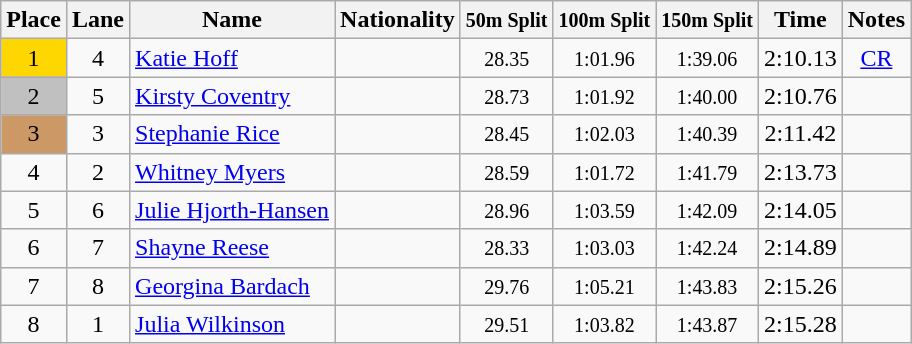<table class="wikitable" style="text-align:center">
<tr>
<th>Place<br></th>
<th>Lane<br></th>
<th>Name</th>
<th>Nationality</th>
<th><small>50m Split</small><br></th>
<th><small>100m Split</small><br></th>
<th><small>150m Split</small><br></th>
<th>Time</th>
<th>Notes</th>
</tr>
<tr>
<td bgcolor=gold>1</td>
<td>4</td>
<td align=left><a href='#'>Katie Hoff</a></td>
<td align=left></td>
<td><small>28.35</small></td>
<td><small>1:01.96</small></td>
<td><small>1:39.06</small></td>
<td>2:10.13</td>
<td><a href='#'>CR</a></td>
</tr>
<tr>
<td bgcolor=silver>2</td>
<td>5</td>
<td align=left><a href='#'>Kirsty Coventry</a></td>
<td align=left></td>
<td><small>28.73</small></td>
<td><small>1:01.92</small></td>
<td><small>1:40.00</small></td>
<td>2:10.76</td>
<td></td>
</tr>
<tr>
<td bgcolor=cc9966>3</td>
<td>3</td>
<td align=left><a href='#'>Stephanie Rice</a></td>
<td align=left></td>
<td><small>28.45</small></td>
<td><small>1:02.03</small></td>
<td><small>1:40.39</small></td>
<td>2:11.42</td>
<td></td>
</tr>
<tr>
<td>4</td>
<td>2</td>
<td align=left><a href='#'>Whitney Myers</a></td>
<td align=left></td>
<td><small>28.59</small></td>
<td><small>1:01.72</small></td>
<td><small>1:41.79</small></td>
<td>2:13.73</td>
<td></td>
</tr>
<tr>
<td>5</td>
<td>6</td>
<td align=left><a href='#'>Julie Hjorth-Hansen</a></td>
<td align=left></td>
<td><small>28.96</small></td>
<td><small>1:03.59</small></td>
<td><small>1:42.09</small></td>
<td>2:14.05</td>
<td></td>
</tr>
<tr>
<td>6</td>
<td>7</td>
<td align=left><a href='#'>Shayne Reese</a></td>
<td align=left></td>
<td><small>28.33</small></td>
<td><small>1:03.03</small></td>
<td><small>1:42.24</small></td>
<td>2:14.89</td>
<td></td>
</tr>
<tr>
<td>7</td>
<td>8</td>
<td align=left><a href='#'>Georgina Bardach</a></td>
<td align=left></td>
<td><small>29.76</small></td>
<td><small>1:05.21</small></td>
<td><small>1:43.83</small></td>
<td>2:15.26</td>
<td></td>
</tr>
<tr>
<td>8</td>
<td>1</td>
<td align=left><a href='#'>Julia Wilkinson</a></td>
<td align=left></td>
<td><small>29.51</small></td>
<td><small>1:03.82</small></td>
<td><small>1:43.87</small></td>
<td>2:15.28</td>
<td></td>
</tr>
</table>
